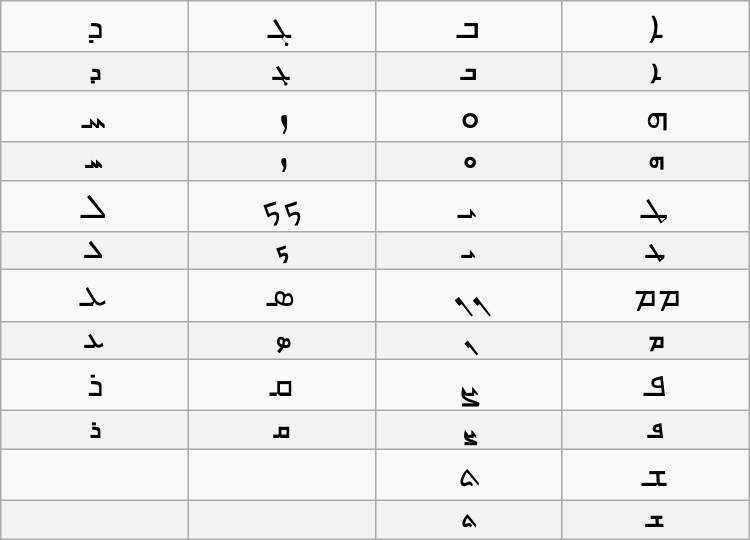<table border="1" cellspacing="0" cellpadding="8" width="500" style="text-align:center;" class="wikitable">
<tr>
<td width="25%"><big><big>ܕ</big></big></td>
<td width="25%"><big><big>ܓ</big></big></td>
<td width="25%"><big><big>ܒ</big></big></td>
<td width="25%"><big><big>ܐ</big></big></td>
</tr>
<tr>
<th>&#1813;</th>
<th>&#1811;</th>
<th>&#1810;</th>
<th>&#1808;</th>
</tr>
<tr>
<td><big><big>ܚ</big></big></td>
<td><big><big>ܙ</big></big></td>
<td><big><big>ܘ</big></big></td>
<td><big><big>ܗ</big></big></td>
</tr>
<tr>
<th>&#1818;</th>
<th>&#1817;</th>
<th>&#1816;</th>
<th>&#1815;</th>
</tr>
<tr>
<td><big><big>ܠ</big></big></td>
<td><big><big>ܟܟ</big></big></td>
<td><big><big>ܝ</big></big></td>
<td><big><big>ܛ</big></big></td>
</tr>
<tr>
<th>&#1824;</th>
<th>&#1823;</th>
<th>&#1821;</th>
<th>&#1819;</th>
</tr>
<tr>
<td><big><big>ܥ</big></big></td>
<td><big><big>ܣ</big></big></td>
<td><big><big>ܢܢ</big></big></td>
<td><big><big>ܡܡ</big></big></td>
</tr>
<tr>
<th>&#1829;</th>
<th>&#1828;</th>
<th>&#1826;</th>
<th>&#1825;</th>
</tr>
<tr>
<td><big><big>ܪ</big></big></td>
<td><big><big>ܩ</big></big></td>
<td><big><big>ܨ</big></big></td>
<td><big><big>ܦ</big></big></td>
</tr>
<tr>
<th>&#1834;</th>
<th>&#1833;</th>
<th>&#1832;</th>
<th>&#1830;</th>
</tr>
<tr>
<td></td>
<td></td>
<td><big><big>ܬ</big></big></td>
<td><big><big>ܫ</big></big></td>
</tr>
<tr>
<th></th>
<th></th>
<th>&#1836;</th>
<th>&#1835;</th>
</tr>
</table>
